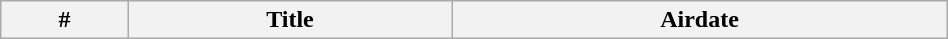<table class="wikitable plainrowheaders" style="width:50%;">
<tr>
<th>#</th>
<th>Title</th>
<th>Airdate<br>




















</th>
</tr>
</table>
